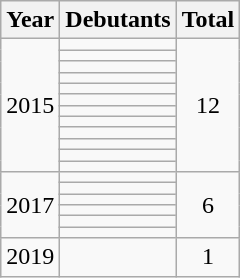<table class="wikitable">
<tr>
<th>Year</th>
<th>Debutants</th>
<th>Total</th>
</tr>
<tr>
<td rowspan=12>2015</td>
<td></td>
<td rowspan=12 align=center>12</td>
</tr>
<tr>
<td></td>
</tr>
<tr>
<td></td>
</tr>
<tr>
<td></td>
</tr>
<tr>
<td></td>
</tr>
<tr>
<td></td>
</tr>
<tr>
<td></td>
</tr>
<tr>
<td></td>
</tr>
<tr>
<td></td>
</tr>
<tr>
<td></td>
</tr>
<tr>
<td></td>
</tr>
<tr>
<td></td>
</tr>
<tr>
<td rowspan=6>2017</td>
<td></td>
<td rowspan=6 align=center>6</td>
</tr>
<tr>
<td></td>
</tr>
<tr>
<td></td>
</tr>
<tr>
<td></td>
</tr>
<tr>
<td></td>
</tr>
<tr>
<td></td>
</tr>
<tr>
<td>2019</td>
<td></td>
<td rowspan=1 align=center>1</td>
</tr>
</table>
